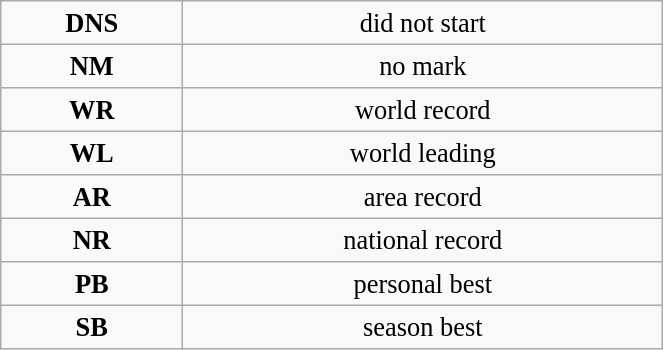<table class="wikitable" style=" text-align:center; font-size:110%;" width="35%">
<tr>
<td><strong>DNS</strong></td>
<td>did not start</td>
</tr>
<tr>
<td><strong>NM</strong></td>
<td>no mark</td>
</tr>
<tr>
<td><strong>WR</strong></td>
<td>world record</td>
</tr>
<tr>
<td><strong>WL</strong></td>
<td>world leading</td>
</tr>
<tr>
<td><strong>AR</strong></td>
<td>area record</td>
</tr>
<tr>
<td><strong>NR</strong></td>
<td>national record</td>
</tr>
<tr>
<td><strong>PB</strong></td>
<td>personal best</td>
</tr>
<tr>
<td><strong>SB</strong></td>
<td>season best</td>
</tr>
</table>
